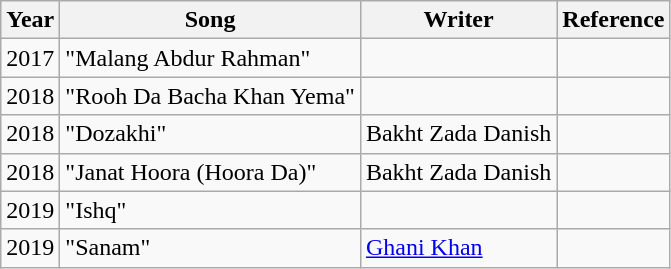<table class="wikitable">
<tr>
<th>Year</th>
<th>Song</th>
<th>Writer</th>
<th>Reference</th>
</tr>
<tr>
<td>2017</td>
<td>"Malang Abdur Rahman"</td>
<td></td>
<td></td>
</tr>
<tr>
<td>2018</td>
<td>"Rooh Da Bacha Khan Yema"</td>
<td></td>
<td></td>
</tr>
<tr>
<td>2018</td>
<td>"Dozakhi"</td>
<td>Bakht Zada Danish</td>
<td></td>
</tr>
<tr>
<td>2018</td>
<td>"Janat Hoora (Hoora Da)"</td>
<td>Bakht Zada Danish</td>
<td></td>
</tr>
<tr>
<td>2019</td>
<td>"Ishq"</td>
<td></td>
<td></td>
</tr>
<tr>
<td>2019</td>
<td>"Sanam"</td>
<td><a href='#'>Ghani Khan</a></td>
<td></td>
</tr>
</table>
